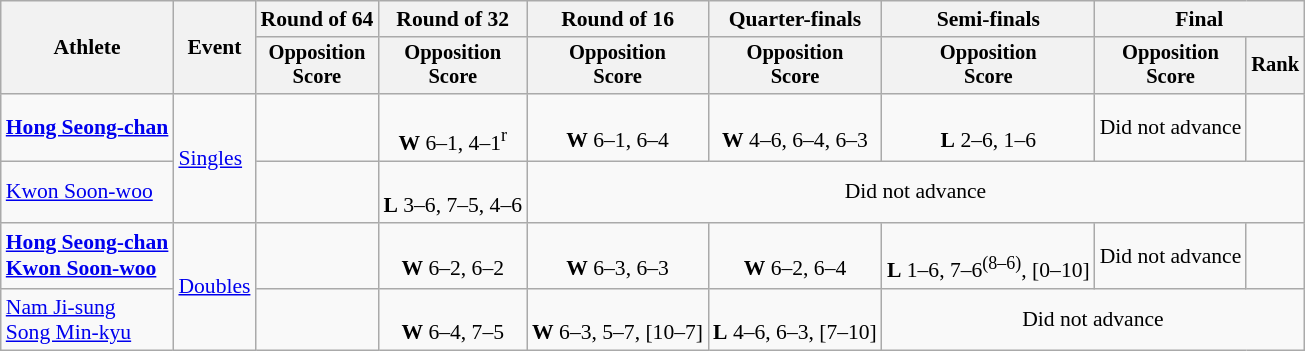<table class=wikitable style="font-size:90%; text-align:center;">
<tr>
<th rowspan="2">Athlete</th>
<th rowspan="2">Event</th>
<th>Round of 64</th>
<th>Round of 32</th>
<th>Round of 16</th>
<th>Quarter-finals</th>
<th>Semi-finals</th>
<th colspan=2>Final</th>
</tr>
<tr style="font-size:95%">
<th>Opposition<br>Score</th>
<th>Opposition<br>Score</th>
<th>Opposition<br>Score</th>
<th>Opposition<br>Score</th>
<th>Opposition<br>Score</th>
<th>Opposition<br>Score</th>
<th>Rank</th>
</tr>
<tr>
<td align=left><strong><a href='#'>Hong Seong-chan</a></strong></td>
<td align=left rowspan=2><a href='#'>Singles</a></td>
<td></td>
<td><br><strong>W</strong> 6–1, 4–1<sup>r</sup></td>
<td><br><strong>W</strong> 6–1, 6–4</td>
<td><br><strong>W</strong> 4–6, 6–4, 6–3</td>
<td><br><strong>L</strong> 2–6, 1–6</td>
<td>Did not advance</td>
<td></td>
</tr>
<tr>
<td align=left><a href='#'>Kwon Soon-woo</a></td>
<td></td>
<td><br><strong>L</strong> 3–6, 7–5, 4–6</td>
<td colspan=5>Did not advance</td>
</tr>
<tr>
<td align=left><strong><a href='#'>Hong Seong-chan</a><br><a href='#'>Kwon Soon-woo</a></strong></td>
<td align=left rowspan=2><a href='#'>Doubles</a></td>
<td></td>
<td><br><strong>W</strong> 6–2, 6–2</td>
<td><br><strong>W</strong> 6–3, 6–3</td>
<td><br><strong>W</strong> 6–2, 6–4</td>
<td><br><strong>L</strong> 1–6, 7–6<sup>(8–6)</sup>, [0–10]</td>
<td>Did not advance</td>
<td></td>
</tr>
<tr>
<td align=left><a href='#'>Nam Ji-sung</a><br><a href='#'>Song Min-kyu</a></td>
<td></td>
<td><br><strong>W</strong> 6–4, 7–5</td>
<td><br><strong>W</strong> 6–3, 5–7, [10–7]</td>
<td><br><strong>L</strong> 4–6, 6–3, [7–10]</td>
<td colspan=3>Did not advance</td>
</tr>
</table>
